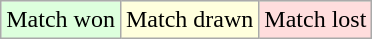<table class="wikitable">
<tr bgcolor="#ddffdd">
<td>Match won</td>
<td bgcolor="#ffffdd">Match drawn</td>
<td bgcolor="#ffdddd">Match lost</td>
</tr>
</table>
